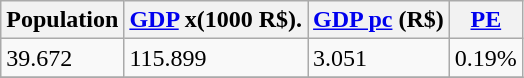<table class="wikitable" border="1">
<tr>
<th>Population</th>
<th><a href='#'>GDP</a> x(1000 R$).</th>
<th><a href='#'>GDP pc</a> (R$)</th>
<th><a href='#'>PE</a></th>
</tr>
<tr>
<td>39.672</td>
<td>115.899</td>
<td>3.051</td>
<td>0.19%</td>
</tr>
<tr>
</tr>
</table>
